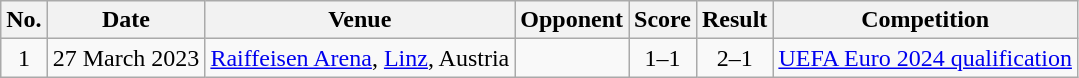<table class="wikitable sortable">
<tr>
<th scope="col">No.</th>
<th scope="col">Date</th>
<th scope="col">Venue</th>
<th scope="col">Opponent</th>
<th scope="col">Score</th>
<th scope="col">Result</th>
<th scope="col">Competition</th>
</tr>
<tr>
<td style="text-align:center">1</td>
<td>27 March 2023</td>
<td><a href='#'>Raiffeisen Arena</a>, <a href='#'>Linz</a>, Austria</td>
<td></td>
<td style="text-align:center">1–1</td>
<td style="text-align:center">2–1</td>
<td><a href='#'>UEFA Euro 2024 qualification</a></td>
</tr>
</table>
